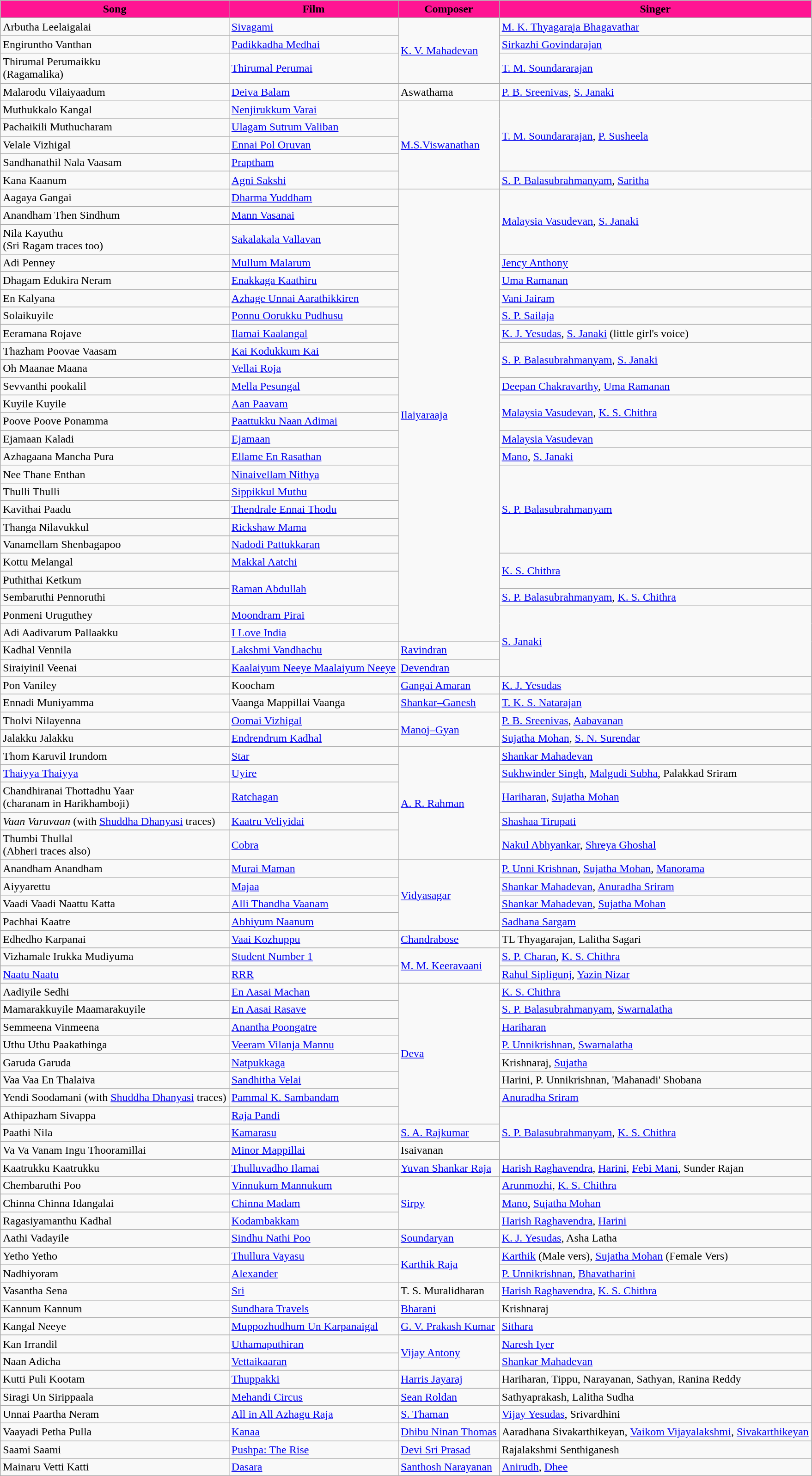<table class="wikitable">
<tr>
<th style="background:#FF1493">Song</th>
<th style="background:#FF1493">Film</th>
<th style="background:#FF1493">Composer</th>
<th style="background:#FF1493">Singer</th>
</tr>
<tr>
<td>Arbutha Leelaigalai</td>
<td><a href='#'>Sivagami</a></td>
<td rowspan=3><a href='#'>K. V. Mahadevan</a></td>
<td><a href='#'>M. K. Thyagaraja Bhagavathar</a></td>
</tr>
<tr>
<td>Engiruntho Vanthan</td>
<td><a href='#'>Padikkadha Medhai</a></td>
<td><a href='#'>Sirkazhi Govindarajan</a></td>
</tr>
<tr>
<td>Thirumal Perumaikku<br>(Ragamalika)</td>
<td><a href='#'>Thirumal Perumai</a></td>
<td><a href='#'>T. M. Soundararajan</a></td>
</tr>
<tr>
<td>Malarodu Vilaiyaadum</td>
<td><a href='#'>Deiva Balam</a></td>
<td>Aswathama</td>
<td><a href='#'>P. B. Sreenivas</a>, <a href='#'>S. Janaki</a></td>
</tr>
<tr>
<td>Muthukkalo Kangal</td>
<td><a href='#'>Nenjirukkum Varai</a></td>
<td rowspan="5"><a href='#'>M.S.Viswanathan</a></td>
<td rowspan="4"><a href='#'>T. M. Soundararajan</a>, <a href='#'>P. Susheela</a></td>
</tr>
<tr>
<td>Pachaikili Muthucharam</td>
<td><a href='#'>Ulagam Sutrum Valiban</a></td>
</tr>
<tr>
<td>Velale Vizhigal</td>
<td><a href='#'>Ennai Pol Oruvan</a></td>
</tr>
<tr>
<td>Sandhanathil Nala Vaasam</td>
<td><a href='#'>Praptham</a></td>
</tr>
<tr>
<td>Kana Kaanum</td>
<td><a href='#'>Agni Sakshi</a></td>
<td><a href='#'>S. P. Balasubrahmanyam</a>, <a href='#'>Saritha</a></td>
</tr>
<tr>
<td>Aagaya Gangai</td>
<td><a href='#'>Dharma Yuddham</a></td>
<td rowspan="25"><a href='#'>Ilaiyaraaja</a></td>
<td rowspan="3"><a href='#'>Malaysia Vasudevan</a>, <a href='#'>S. Janaki</a></td>
</tr>
<tr>
<td>Anandham Then Sindhum</td>
<td><a href='#'>Mann Vasanai</a></td>
</tr>
<tr>
<td>Nila Kayuthu<br>(Sri Ragam traces too)</td>
<td><a href='#'>Sakalakala Vallavan</a></td>
</tr>
<tr>
<td>Adi Penney</td>
<td><a href='#'>Mullum Malarum</a></td>
<td><a href='#'>Jency Anthony</a></td>
</tr>
<tr>
<td>Dhagam Edukira Neram</td>
<td><a href='#'>Enakkaga Kaathiru</a></td>
<td><a href='#'>Uma Ramanan</a></td>
</tr>
<tr>
<td>En Kalyana</td>
<td><a href='#'>Azhage Unnai Aarathikkiren</a></td>
<td><a href='#'>Vani Jairam</a></td>
</tr>
<tr>
<td>Solaikuyile</td>
<td><a href='#'>Ponnu Oorukku Pudhusu</a></td>
<td><a href='#'>S. P. Sailaja</a></td>
</tr>
<tr>
<td>Eeramana Rojave</td>
<td><a href='#'>Ilamai Kaalangal</a></td>
<td><a href='#'>K. J. Yesudas</a>, <a href='#'>S. Janaki</a> (little girl's voice)</td>
</tr>
<tr>
<td>Thazham Poovae Vaasam</td>
<td><a href='#'>Kai Kodukkum Kai</a></td>
<td rowspan=2><a href='#'>S. P. Balasubrahmanyam</a>, <a href='#'>S. Janaki</a></td>
</tr>
<tr>
<td>Oh Maanae Maana</td>
<td><a href='#'>Vellai Roja</a></td>
</tr>
<tr>
<td>Sevvanthi pookalil</td>
<td><a href='#'>Mella Pesungal</a></td>
<td><a href='#'>Deepan Chakravarthy</a>, <a href='#'>Uma Ramanan</a></td>
</tr>
<tr>
<td>Kuyile Kuyile</td>
<td><a href='#'>Aan Paavam</a></td>
<td rowspan=2><a href='#'>Malaysia Vasudevan</a>, <a href='#'>K. S. Chithra</a></td>
</tr>
<tr>
<td>Poove Poove Ponamma</td>
<td><a href='#'>Paattukku Naan Adimai</a></td>
</tr>
<tr>
<td>Ejamaan Kaladi</td>
<td><a href='#'>Ejamaan</a></td>
<td><a href='#'>Malaysia Vasudevan</a></td>
</tr>
<tr>
<td>Azhagaana Mancha Pura</td>
<td><a href='#'>Ellame En Rasathan</a></td>
<td><a href='#'>Mano</a>, <a href='#'>S. Janaki</a></td>
</tr>
<tr>
<td>Nee Thane Enthan</td>
<td><a href='#'>Ninaivellam Nithya</a></td>
<td rowspan="5"><a href='#'>S. P. Balasubrahmanyam</a></td>
</tr>
<tr>
<td>Thulli Thulli</td>
<td><a href='#'>Sippikkul Muthu</a></td>
</tr>
<tr>
<td>Kavithai Paadu</td>
<td><a href='#'>Thendrale Ennai Thodu</a></td>
</tr>
<tr>
<td>Thanga Nilavukkul</td>
<td><a href='#'>Rickshaw Mama</a></td>
</tr>
<tr>
<td>Vanamellam Shenbagapoo</td>
<td><a href='#'>Nadodi Pattukkaran</a></td>
</tr>
<tr>
<td>Kottu Melangal</td>
<td><a href='#'>Makkal Aatchi</a></td>
<td rowspan=2><a href='#'>K. S. Chithra</a></td>
</tr>
<tr>
<td>Puthithai Ketkum</td>
<td rowspan=2><a href='#'>Raman Abdullah</a></td>
</tr>
<tr>
<td>Sembaruthi Pennoruthi</td>
<td><a href='#'>S. P. Balasubrahmanyam</a>, <a href='#'>K. S. Chithra</a></td>
</tr>
<tr>
<td>Ponmeni Uruguthey</td>
<td><a href='#'>Moondram Pirai</a></td>
<td rowspan=4><a href='#'>S. Janaki</a></td>
</tr>
<tr>
<td>Adi Aadivarum Pallaakku</td>
<td><a href='#'>I Love India</a></td>
</tr>
<tr>
<td>Kadhal Vennila</td>
<td><a href='#'>Lakshmi Vandhachu</a></td>
<td><a href='#'>Ravindran</a></td>
</tr>
<tr>
<td>Siraiyinil Veenai</td>
<td><a href='#'>Kaalaiyum Neeye Maalaiyum Neeye</a></td>
<td><a href='#'>Devendran</a></td>
</tr>
<tr>
<td>Pon Vaniley</td>
<td>Koocham</td>
<td><a href='#'>Gangai Amaran</a></td>
<td><a href='#'>K. J. Yesudas</a></td>
</tr>
<tr>
<td>Ennadi Muniyamma</td>
<td>Vaanga Mappillai Vaanga</td>
<td><a href='#'>Shankar–Ganesh</a></td>
<td><a href='#'>T. K. S. Natarajan</a></td>
</tr>
<tr>
<td>Tholvi Nilayenna</td>
<td><a href='#'>Oomai Vizhigal</a></td>
<td rowspan=2><a href='#'>Manoj–Gyan</a></td>
<td><a href='#'>P. B. Sreenivas</a>, <a href='#'>Aabavanan</a></td>
</tr>
<tr>
<td>Jalakku Jalakku</td>
<td><a href='#'>Endrendrum Kadhal</a></td>
<td><a href='#'>Sujatha Mohan</a>, <a href='#'>S. N. Surendar</a></td>
</tr>
<tr>
<td>Thom Karuvil Irundom</td>
<td><a href='#'>Star</a></td>
<td rowspan="5"><a href='#'>A. R. Rahman</a></td>
<td><a href='#'>Shankar Mahadevan</a></td>
</tr>
<tr>
<td><a href='#'>Thaiyya Thaiyya</a></td>
<td><a href='#'>Uyire</a></td>
<td><a href='#'>Sukhwinder Singh</a>, <a href='#'>Malgudi Subha</a>, Palakkad Sriram</td>
</tr>
<tr>
<td>Chandhiranai Thottadhu Yaar<br>(charanam in Harikhamboji)</td>
<td><a href='#'>Ratchagan</a></td>
<td><a href='#'>Hariharan</a>, <a href='#'>Sujatha Mohan</a></td>
</tr>
<tr>
<td><em>Vaan Varuvaan</em> (with <a href='#'>Shuddha Dhanyasi</a> traces)</td>
<td><a href='#'>Kaatru Veliyidai</a></td>
<td><a href='#'>Shashaa Tirupati</a></td>
</tr>
<tr>
<td>Thumbi Thullal<br>(Abheri traces also)</td>
<td><a href='#'>Cobra</a></td>
<td><a href='#'>Nakul Abhyankar</a>, <a href='#'>Shreya Ghoshal</a></td>
</tr>
<tr>
<td>Anandham Anandham</td>
<td><a href='#'>Murai Maman</a></td>
<td rowspan="4"><a href='#'>Vidyasagar</a></td>
<td><a href='#'>P. Unni Krishnan</a>, <a href='#'>Sujatha Mohan</a>, <a href='#'>Manorama</a></td>
</tr>
<tr>
<td>Aiyyarettu</td>
<td><a href='#'>Majaa</a></td>
<td><a href='#'>Shankar Mahadevan</a>, <a href='#'>Anuradha Sriram</a></td>
</tr>
<tr>
<td>Vaadi Vaadi Naattu Katta</td>
<td><a href='#'>Alli Thandha Vaanam</a></td>
<td><a href='#'>Shankar Mahadevan</a>, <a href='#'>Sujatha Mohan</a></td>
</tr>
<tr>
<td>Pachhai Kaatre</td>
<td><a href='#'>Abhiyum Naanum</a></td>
<td><a href='#'>Sadhana Sargam</a></td>
</tr>
<tr>
<td>Edhedho Karpanai</td>
<td><a href='#'>Vaai Kozhuppu</a></td>
<td><a href='#'>Chandrabose</a></td>
<td>TL Thyagarajan, Lalitha Sagari</td>
</tr>
<tr>
<td>Vizhamale Irukka Mudiyuma</td>
<td><a href='#'>Student Number 1</a></td>
<td rowspan=2><a href='#'>M. M. Keeravaani</a></td>
<td><a href='#'>S. P. Charan</a>, <a href='#'>K. S. Chithra</a></td>
</tr>
<tr>
<td><a href='#'>Naatu Naatu</a></td>
<td><a href='#'>RRR</a></td>
<td><a href='#'>Rahul Sipligunj</a>, <a href='#'>Yazin Nizar</a></td>
</tr>
<tr>
<td>Aadiyile Sedhi</td>
<td><a href='#'>En Aasai Machan</a></td>
<td rowspan=8><a href='#'>Deva</a></td>
<td><a href='#'>K. S. Chithra</a></td>
</tr>
<tr>
<td>Mamarakkuyile Maamarakuyile</td>
<td><a href='#'>En Aasai Rasave</a></td>
<td><a href='#'>S. P. Balasubrahmanyam</a>, <a href='#'>Swarnalatha</a></td>
</tr>
<tr>
<td>Semmeena Vinmeena</td>
<td><a href='#'>Anantha Poongatre</a></td>
<td><a href='#'>Hariharan</a></td>
</tr>
<tr>
<td>Uthu Uthu Paakathinga</td>
<td><a href='#'>Veeram Vilanja Mannu</a></td>
<td><a href='#'>P. Unnikrishnan</a>, <a href='#'>Swarnalatha</a></td>
</tr>
<tr>
<td>Garuda Garuda</td>
<td><a href='#'>Natpukkaga</a></td>
<td>Krishnaraj, <a href='#'>Sujatha</a></td>
</tr>
<tr>
<td>Vaa Vaa En Thalaiva</td>
<td><a href='#'>Sandhitha Velai</a></td>
<td>Harini,  P. Unnikrishnan, 'Mahanadi' Shobana</td>
</tr>
<tr>
<td>Yendi Soodamani (with <a href='#'>Shuddha Dhanyasi</a> traces)</td>
<td><a href='#'>Pammal K. Sambandam</a></td>
<td><a href='#'>Anuradha Sriram</a></td>
</tr>
<tr>
<td>Athipazham Sivappa</td>
<td><a href='#'>Raja Pandi</a></td>
<td rowspan=3><a href='#'>S. P. Balasubrahmanyam</a>, <a href='#'>K. S. Chithra</a></td>
</tr>
<tr>
<td>Paathi Nila</td>
<td><a href='#'>Kamarasu</a></td>
<td><a href='#'>S. A. Rajkumar</a></td>
</tr>
<tr>
<td>Va Va Vanam Ingu Thooramillai</td>
<td><a href='#'>Minor Mappillai</a></td>
<td>Isaivanan</td>
</tr>
<tr>
<td>Kaatrukku Kaatrukku</td>
<td><a href='#'>Thulluvadho Ilamai</a></td>
<td><a href='#'>Yuvan Shankar Raja</a></td>
<td><a href='#'>Harish Raghavendra</a>, <a href='#'>Harini</a>, <a href='#'>Febi Mani</a>, Sunder Rajan</td>
</tr>
<tr>
<td>Chembaruthi Poo</td>
<td><a href='#'>Vinnukum Mannukum</a></td>
<td rowspan=3><a href='#'>Sirpy</a></td>
<td><a href='#'>Arunmozhi</a>, <a href='#'>K. S. Chithra</a></td>
</tr>
<tr>
<td>Chinna Chinna Idangalai</td>
<td><a href='#'>Chinna Madam</a></td>
<td><a href='#'>Mano</a>, <a href='#'>Sujatha Mohan</a></td>
</tr>
<tr>
<td>Ragasiyamanthu Kadhal</td>
<td><a href='#'>Kodambakkam</a></td>
<td><a href='#'>Harish Raghavendra</a>, <a href='#'>Harini</a></td>
</tr>
<tr>
<td>Aathi Vadayile</td>
<td><a href='#'>Sindhu Nathi Poo</a></td>
<td><a href='#'>Soundaryan</a></td>
<td><a href='#'>K. J. Yesudas</a>,  Asha Latha</td>
</tr>
<tr>
<td>Yetho Yetho</td>
<td><a href='#'>Thullura Vayasu</a></td>
<td rowspan=2><a href='#'>Karthik Raja</a></td>
<td><a href='#'>Karthik</a> (Male vers), <a href='#'>Sujatha Mohan</a> (Female Vers)</td>
</tr>
<tr>
<td>Nadhiyoram</td>
<td><a href='#'>Alexander</a></td>
<td><a href='#'>P. Unnikrishnan</a>, <a href='#'>Bhavatharini</a></td>
</tr>
<tr>
<td>Vasantha Sena</td>
<td><a href='#'>Sri</a></td>
<td>T. S. Muralidharan</td>
<td><a href='#'>Harish Raghavendra</a>, <a href='#'>K. S. Chithra</a></td>
</tr>
<tr>
<td>Kannum Kannum</td>
<td><a href='#'>Sundhara Travels</a></td>
<td><a href='#'>Bharani</a></td>
<td>Krishnaraj</td>
</tr>
<tr>
<td>Kangal Neeye</td>
<td><a href='#'>Muppozhudhum Un Karpanaigal</a></td>
<td><a href='#'>G. V. Prakash Kumar</a></td>
<td><a href='#'>Sithara</a></td>
</tr>
<tr>
<td>Kan Irrandil</td>
<td><a href='#'>Uthamaputhiran</a></td>
<td rowspan=2><a href='#'>Vijay Antony</a></td>
<td><a href='#'>Naresh Iyer</a></td>
</tr>
<tr>
<td>Naan Adicha</td>
<td><a href='#'>Vettaikaaran</a></td>
<td><a href='#'>Shankar Mahadevan</a></td>
</tr>
<tr>
<td>Kutti Puli Kootam</td>
<td><a href='#'>Thuppakki</a></td>
<td><a href='#'>Harris Jayaraj</a></td>
<td>Hariharan, Tippu, Narayanan, Sathyan, Ranina Reddy</td>
</tr>
<tr>
<td>Siragi Un Sirippaala</td>
<td><a href='#'>Mehandi Circus</a></td>
<td><a href='#'>Sean Roldan</a></td>
<td>Sathyaprakash, Lalitha Sudha</td>
</tr>
<tr>
<td>Unnai Paartha Neram</td>
<td><a href='#'>All in All Azhagu Raja</a></td>
<td><a href='#'>S. Thaman</a></td>
<td><a href='#'>Vijay Yesudas</a>, Srivardhini</td>
</tr>
<tr>
<td>Vaayadi Petha Pulla</td>
<td><a href='#'>Kanaa</a></td>
<td><a href='#'>Dhibu Ninan Thomas</a></td>
<td>Aaradhana Sivakarthikeyan, <a href='#'>Vaikom Vijayalakshmi</a>, <a href='#'>Sivakarthikeyan</a></td>
</tr>
<tr>
<td>Saami Saami</td>
<td><a href='#'>Pushpa: The Rise</a></td>
<td><a href='#'>Devi Sri Prasad</a></td>
<td>Rajalakshmi Senthiganesh</td>
</tr>
<tr>
<td>Mainaru Vetti Katti</td>
<td><a href='#'>Dasara</a></td>
<td><a href='#'>Santhosh Narayanan</a></td>
<td><a href='#'>Anirudh</a>, <a href='#'>Dhee</a></td>
</tr>
</table>
